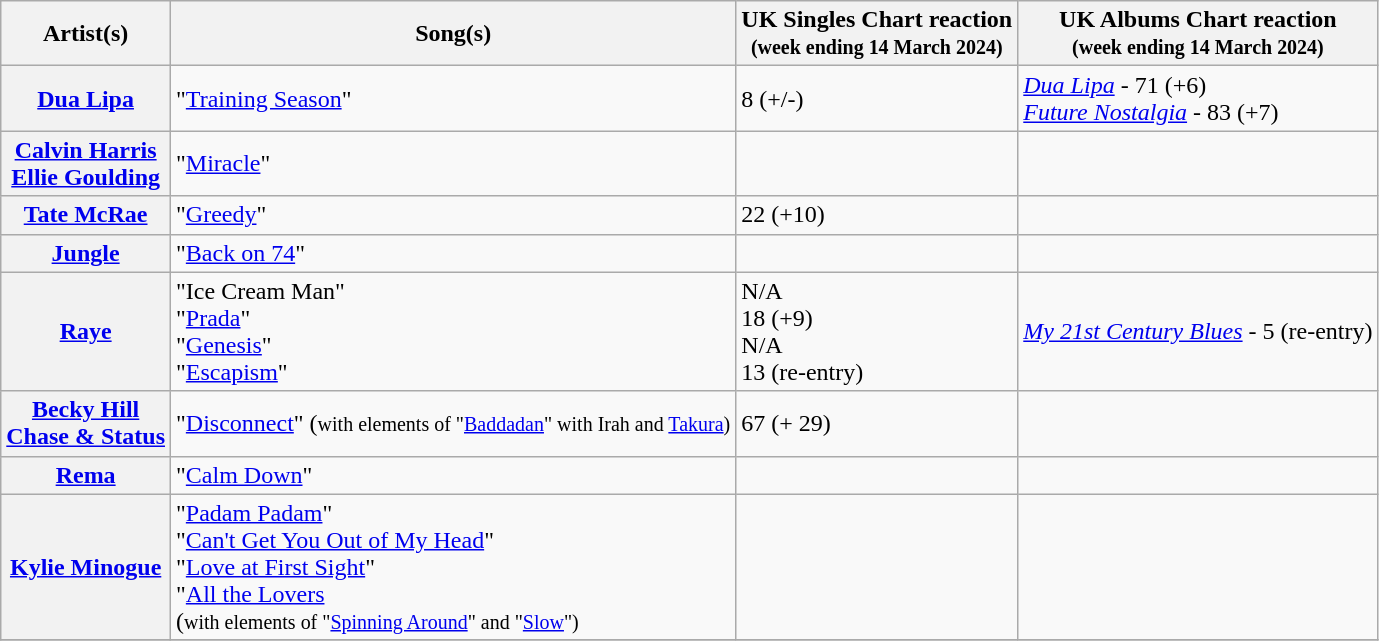<table class="wikitable plainrowheaders">
<tr>
<th scope="col">Artist(s)</th>
<th scope="col">Song(s)</th>
<th>UK Singles Chart reaction<br><small>(week ending 14 March 2024)</small></th>
<th>UK Albums Chart reaction<br><small>(week ending 14 March 2024)</small></th>
</tr>
<tr>
<th scope="row"><a href='#'>Dua Lipa</a></th>
<td>"<a href='#'>Training Season</a>"</td>
<td>8 (+/-)</td>
<td><em><a href='#'>Dua Lipa</a></em> - 71 (+6)<br> <em><a href='#'>Future Nostalgia</a></em> - 83 (+7)</td>
</tr>
<tr>
<th scope="row"><a href='#'>Calvin Harris</a><br><a href='#'>Ellie Goulding</a></th>
<td>"<a href='#'>Miracle</a>"</td>
<td></td>
<td></td>
</tr>
<tr>
<th scope="row"><a href='#'>Tate McRae</a></th>
<td>"<a href='#'>Greedy</a>"</td>
<td>22 (+10)</td>
<td></td>
</tr>
<tr>
<th scope="row"><a href='#'>Jungle</a></th>
<td>"<a href='#'>Back on 74</a>"</td>
<td></td>
<td></td>
</tr>
<tr>
<th scope="row"><a href='#'>Raye</a></th>
<td>"Ice Cream Man"<br>"<a href='#'>Prada</a>"<br>"<a href='#'>Genesis</a>"<br>"<a href='#'>Escapism</a>"</td>
<td>N/A<br> 18 (+9)<br>N/A<br>13 (re-entry)</td>
<td><em><a href='#'>My 21st Century Blues</a></em> - 5 (re-entry)</td>
</tr>
<tr>
<th scope="row"><a href='#'>Becky Hill</a><br><a href='#'>Chase & Status</a></th>
<td>"<a href='#'>Disconnect</a>" (<small>with elements of "<a href='#'>Baddadan</a>" with Irah and <a href='#'>Takura</a>)</small></td>
<td>67 (+ 29)</td>
<td></td>
</tr>
<tr>
<th scope="row"><a href='#'>Rema</a></th>
<td>"<a href='#'>Calm Down</a>"</td>
<td></td>
<td></td>
</tr>
<tr>
<th scope="row"><a href='#'>Kylie Minogue</a></th>
<td>"<a href='#'>Padam Padam</a>"<br>"<a href='#'>Can't Get You Out of My Head</a>"<br>"<a href='#'>Love at First Sight</a>"<br>"<a href='#'>All the Lovers</a><br>(<small>with elements of "<a href='#'>Spinning Around</a>" and "<a href='#'>Slow</a>")</small></td>
<td></td>
<td></td>
</tr>
<tr>
</tr>
</table>
